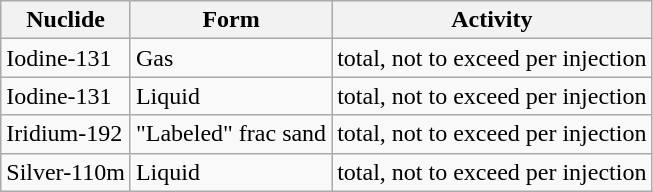<table class="wikitable">
<tr>
<th>Nuclide</th>
<th>Form</th>
<th>Activity</th>
</tr>
<tr>
<td>Iodine-131</td>
<td>Gas</td>
<td> total, not to exceed  per injection</td>
</tr>
<tr>
<td>Iodine-131</td>
<td>Liquid</td>
<td> total, not to exceed  per injection</td>
</tr>
<tr>
<td>Iridium-192</td>
<td>"Labeled" frac sand</td>
<td> total, not to exceed  per injection</td>
</tr>
<tr>
<td>Silver-110m</td>
<td>Liquid</td>
<td> total, not to exceed  per injection</td>
</tr>
</table>
